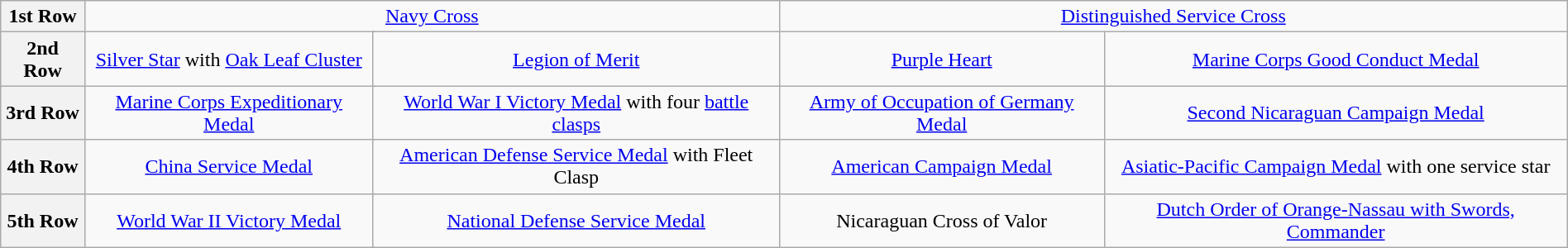<table class="wikitable" style="margin:1em auto; text-align:center;">
<tr>
<th>1st Row</th>
<td colspan="6"><a href='#'>Navy Cross</a></td>
<td colspan="5"><a href='#'>Distinguished Service Cross</a></td>
</tr>
<tr>
<th>2nd Row</th>
<td colspan="3"><a href='#'>Silver Star</a> with <a href='#'>Oak Leaf Cluster</a></td>
<td colspan="3"><a href='#'>Legion of Merit</a></td>
<td colspan="3"><a href='#'>Purple Heart</a></td>
<td colspan="3"><a href='#'>Marine Corps Good Conduct Medal</a></td>
</tr>
<tr>
<th>3rd Row</th>
<td colspan="3"><a href='#'>Marine Corps Expeditionary Medal</a></td>
<td colspan="3"><a href='#'>World War I Victory Medal</a> with four <a href='#'>battle clasps</a></td>
<td colspan="3"><a href='#'>Army of Occupation of Germany Medal</a></td>
<td colspan="3"><a href='#'>Second Nicaraguan Campaign Medal</a></td>
</tr>
<tr>
<th>4th Row</th>
<td colspan="3"><a href='#'>China Service Medal</a></td>
<td colspan="3"><a href='#'>American Defense Service Medal</a> with Fleet Clasp</td>
<td colspan="3"><a href='#'>American Campaign Medal</a></td>
<td colspan="3"><a href='#'>Asiatic-Pacific Campaign Medal</a> with one service star</td>
</tr>
<tr>
<th>5th Row</th>
<td colspan="3"><a href='#'>World War II Victory Medal</a></td>
<td colspan="3"><a href='#'>National Defense Service Medal</a></td>
<td colspan="3">Nicaraguan Cross of Valor</td>
<td colspan="3"><a href='#'>Dutch Order of Orange-Nassau with Swords, Commander</a></td>
</tr>
</table>
